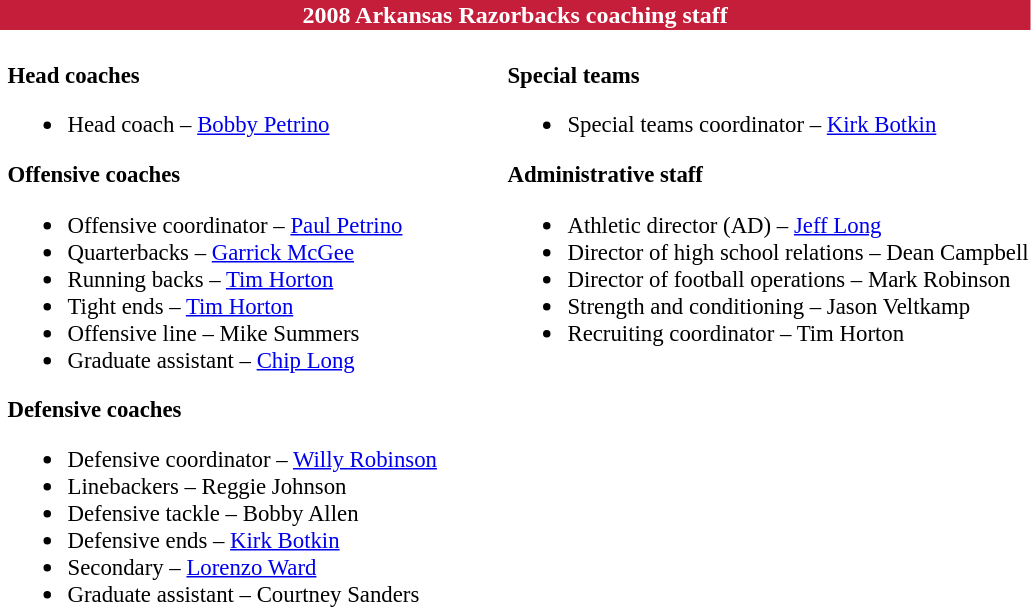<table class="toccolours" style="text-align: left">
<tr>
<th colspan="8" style="background:#c41e3a; color:#fff; text-align:center;">2008 Arkansas Razorbacks coaching staff</th>
</tr>
<tr>
<td style="vertical-align:top;"></td>
<td style="font-size:95%; vertical-align:top;"><br><strong>Head coaches</strong><ul><li>Head coach – <a href='#'>Bobby Petrino</a></li></ul><strong>Offensive coaches</strong><ul><li>Offensive coordinator – <a href='#'>Paul Petrino</a></li><li>Quarterbacks – <a href='#'>Garrick McGee</a></li><li>Running backs – <a href='#'>Tim Horton</a></li><li>Tight ends – <a href='#'>Tim Horton</a></li><li>Offensive line – Mike Summers</li><li>Graduate assistant – <a href='#'>Chip Long</a></li></ul><strong>Defensive coaches</strong><ul><li>Defensive coordinator – <a href='#'>Willy Robinson</a></li><li>Linebackers – Reggie Johnson</li><li>Defensive tackle – Bobby Allen</li><li>Defensive ends – <a href='#'>Kirk Botkin</a></li><li>Secondary – <a href='#'>Lorenzo Ward</a></li><li>Graduate assistant – Courtney Sanders</li></ul></td>
<td style="width:35px;"> </td>
<td style="vertical-align:top;"></td>
<td style="font-size:95%; vertical-align:top;"><br><strong>Special teams</strong><ul><li>Special teams coordinator – <a href='#'>Kirk Botkin</a></li></ul><strong>Administrative staff</strong><ul><li>Athletic director (AD) – <a href='#'>Jeff Long</a></li><li>Director of high school relations – Dean Campbell</li><li>Director of football operations – Mark Robinson</li><li>Strength and conditioning – Jason Veltkamp</li><li>Recruiting coordinator – Tim Horton</li></ul></td>
</tr>
</table>
